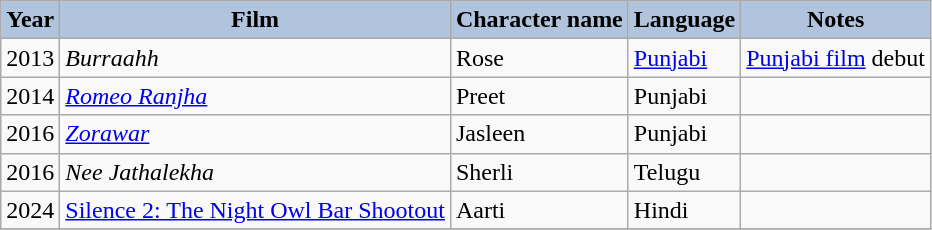<table class="wikitable" align="center" style="font-size: 100%;" border="1" cellpadding="5" background: #f9f9f9;>
<tr>
<th style="background:#B0C4DE;">Year</th>
<th style="background:#B0C4DE;">Film</th>
<th style="background:#B0C4DE;">Character name</th>
<th style="background:#B0C4DE;">Language</th>
<th style="background:#B0C4DE;">Notes</th>
</tr>
<tr>
<td>2013</td>
<td><em>Burraahh</em></td>
<td>Rose</td>
<td><a href='#'>Punjabi</a></td>
<td><a href='#'>Punjabi film</a> debut</td>
</tr>
<tr>
<td>2014</td>
<td><em><a href='#'>Romeo Ranjha</a></em></td>
<td>Preet</td>
<td>Punjabi</td>
<td></td>
</tr>
<tr>
<td>2016</td>
<td><em><a href='#'>Zorawar</a></em></td>
<td>Jasleen</td>
<td>Punjabi</td>
<td></td>
</tr>
<tr>
<td>2016</td>
<td><em>Nee Jathalekha</em></td>
<td>Sherli</td>
<td>Telugu</td>
<td></td>
</tr>
<tr>
<td>2024</td>
<td><a href='#'>Silence 2: The Night Owl Bar Shootout</a></td>
<td>Aarti</td>
<td>Hindi</td>
<td></td>
</tr>
<tr>
</tr>
</table>
